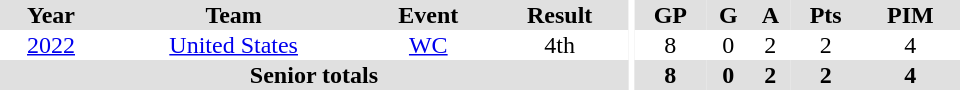<table border="0" cellpadding="1" cellspacing="0" ID="Table3" style="text-align:center; width:40em;">
<tr bgcolor="#e0e0e0">
<th>Year</th>
<th>Team</th>
<th>Event</th>
<th>Result</th>
<th rowspan="98" bgcolor="#ffffff"></th>
<th>GP</th>
<th>G</th>
<th>A</th>
<th>Pts</th>
<th>PIM</th>
</tr>
<tr>
<td><a href='#'>2022</a></td>
<td><a href='#'>United States</a></td>
<td><a href='#'>WC</a></td>
<td>4th</td>
<td>8</td>
<td>0</td>
<td>2</td>
<td>2</td>
<td>4</td>
</tr>
<tr bgcolor="#e0e0e0">
<th colspan="4">Senior totals</th>
<th>8</th>
<th>0</th>
<th>2</th>
<th>2</th>
<th>4</th>
</tr>
</table>
